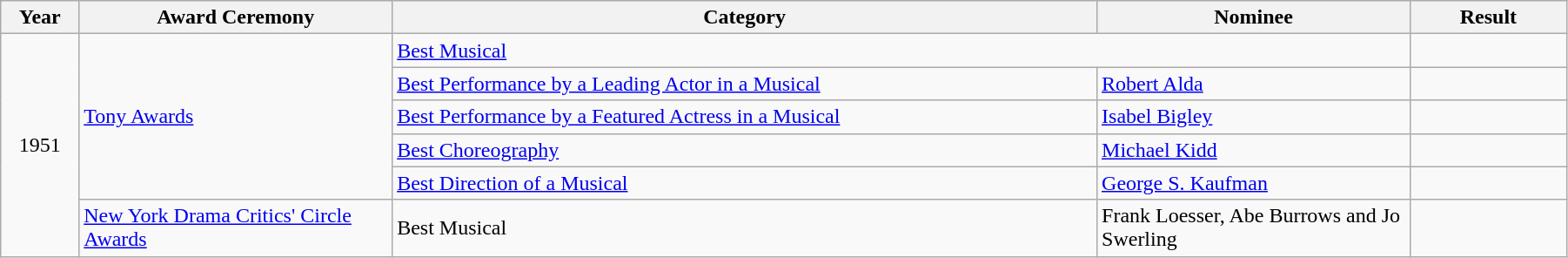<table class="wikitable" style="width:95%;">
<tr>
<th style="width:5%;">Year</th>
<th style="width:20%;">Award Ceremony</th>
<th style="width:45%;">Category</th>
<th style="width:20%;">Nominee</th>
<th style="width:10%;">Result</th>
</tr>
<tr>
<td rowspan="6" style="text-align:center;">1951</td>
<td rowspan="5"><a href='#'>Tony Awards</a></td>
<td colspan="2"><a href='#'>Best Musical</a></td>
<td></td>
</tr>
<tr>
<td><a href='#'>Best Performance by a Leading Actor in a Musical</a></td>
<td><a href='#'>Robert Alda</a></td>
<td></td>
</tr>
<tr>
<td><a href='#'>Best Performance by a Featured Actress in a Musical</a></td>
<td><a href='#'>Isabel Bigley</a></td>
<td></td>
</tr>
<tr>
<td><a href='#'>Best Choreography</a></td>
<td><a href='#'>Michael Kidd</a></td>
<td></td>
</tr>
<tr>
<td><a href='#'>Best Direction of a Musical</a></td>
<td><a href='#'>George S. Kaufman</a></td>
<td></td>
</tr>
<tr>
<td><a href='#'>New York Drama Critics' Circle Awards</a></td>
<td>Best Musical</td>
<td>Frank Loesser, Abe Burrows and Jo Swerling</td>
<td></td>
</tr>
</table>
